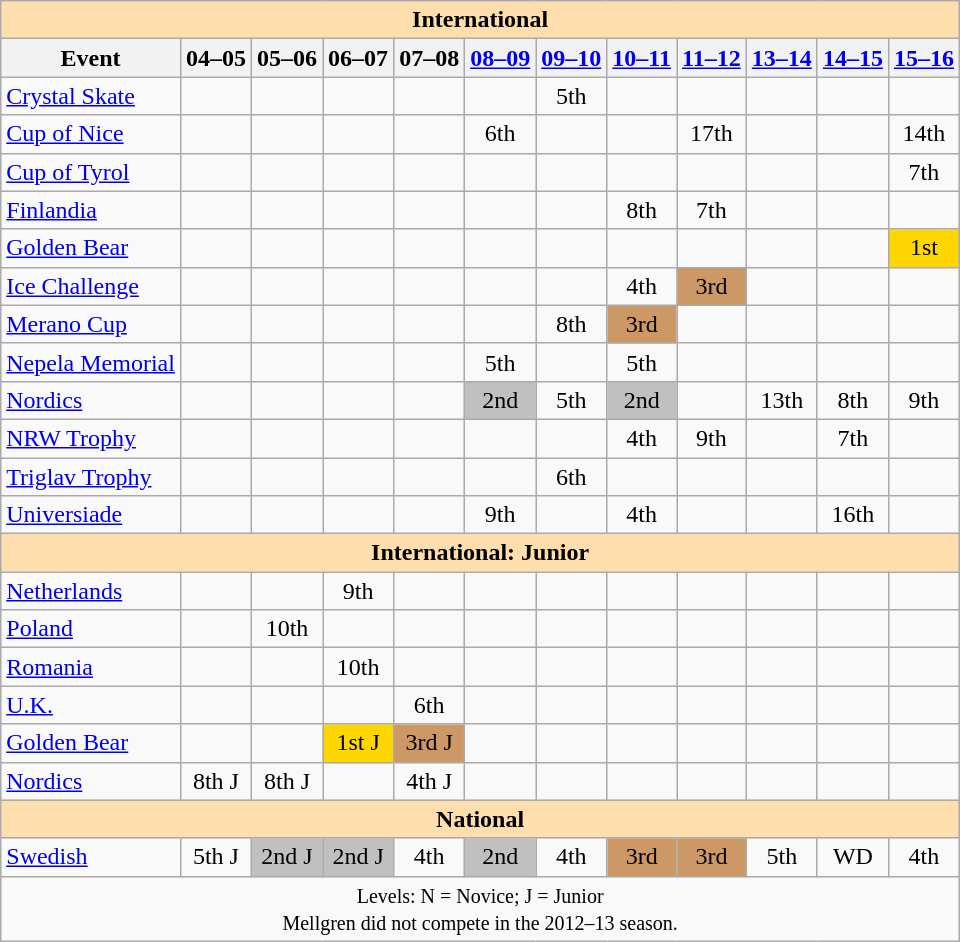<table class="wikitable" style="text-align:center">
<tr>
<th style="background-color: #ffdead; " colspan=12 align=center>International</th>
</tr>
<tr>
<th>Event</th>
<th>04–05</th>
<th>05–06</th>
<th>06–07</th>
<th>07–08</th>
<th><a href='#'>08–09</a></th>
<th><a href='#'>09–10</a></th>
<th><a href='#'>10–11</a></th>
<th><a href='#'>11–12</a></th>
<th><a href='#'>13–14</a></th>
<th><a href='#'>14–15</a></th>
<th><a href='#'>15–16</a></th>
</tr>
<tr>
<td align=left><a href='#'>Crystal Skate</a></td>
<td></td>
<td></td>
<td></td>
<td></td>
<td></td>
<td>5th</td>
<td></td>
<td></td>
<td></td>
<td></td>
<td></td>
</tr>
<tr>
<td align=left><a href='#'>Cup of Nice</a></td>
<td></td>
<td></td>
<td></td>
<td></td>
<td>6th</td>
<td></td>
<td></td>
<td>17th</td>
<td></td>
<td></td>
<td>14th</td>
</tr>
<tr>
<td align=left><a href='#'>Cup of Tyrol</a></td>
<td></td>
<td></td>
<td></td>
<td></td>
<td></td>
<td></td>
<td></td>
<td></td>
<td></td>
<td></td>
<td>7th</td>
</tr>
<tr>
<td align=left><a href='#'>Finlandia</a></td>
<td></td>
<td></td>
<td></td>
<td></td>
<td></td>
<td></td>
<td>8th</td>
<td>7th</td>
<td></td>
<td></td>
<td></td>
</tr>
<tr>
<td align=left><a href='#'>Golden Bear</a></td>
<td></td>
<td></td>
<td></td>
<td></td>
<td></td>
<td></td>
<td></td>
<td></td>
<td></td>
<td></td>
<td bgcolor=gold>1st</td>
</tr>
<tr>
<td align=left><a href='#'>Ice Challenge</a></td>
<td></td>
<td></td>
<td></td>
<td></td>
<td></td>
<td></td>
<td>4th</td>
<td bgcolor=cc9966>3rd</td>
<td></td>
<td></td>
<td></td>
</tr>
<tr>
<td align=left><a href='#'>Merano Cup</a></td>
<td></td>
<td></td>
<td></td>
<td></td>
<td></td>
<td>8th</td>
<td bgcolor=cc9966>3rd</td>
<td></td>
<td></td>
<td></td>
<td></td>
</tr>
<tr>
<td align=left><a href='#'>Nepela Memorial</a></td>
<td></td>
<td></td>
<td></td>
<td></td>
<td>5th</td>
<td></td>
<td>5th</td>
<td></td>
<td></td>
<td></td>
<td></td>
</tr>
<tr>
<td align=left><a href='#'>Nordics</a></td>
<td></td>
<td></td>
<td></td>
<td></td>
<td bgcolor=silver>2nd</td>
<td>5th</td>
<td bgcolor=silver>2nd</td>
<td></td>
<td>13th</td>
<td>8th</td>
<td>9th</td>
</tr>
<tr>
<td align=left><a href='#'>NRW Trophy</a></td>
<td></td>
<td></td>
<td></td>
<td></td>
<td></td>
<td></td>
<td>4th</td>
<td>9th</td>
<td></td>
<td>7th</td>
<td></td>
</tr>
<tr>
<td align=left><a href='#'>Triglav Trophy</a></td>
<td></td>
<td></td>
<td></td>
<td></td>
<td></td>
<td>6th</td>
<td></td>
<td></td>
<td></td>
<td></td>
<td></td>
</tr>
<tr>
<td align=left><a href='#'>Universiade</a></td>
<td></td>
<td></td>
<td></td>
<td></td>
<td>9th</td>
<td></td>
<td>4th</td>
<td></td>
<td></td>
<td>16th</td>
<td></td>
</tr>
<tr>
<th style="background-color: #ffdead; " colspan=12 align=center>International: Junior</th>
</tr>
<tr>
<td align=left> <a href='#'>Netherlands</a></td>
<td></td>
<td></td>
<td>9th</td>
<td></td>
<td></td>
<td></td>
<td></td>
<td></td>
<td></td>
<td></td>
<td></td>
</tr>
<tr>
<td align=left> <a href='#'>Poland</a></td>
<td></td>
<td>10th</td>
<td></td>
<td></td>
<td></td>
<td></td>
<td></td>
<td></td>
<td></td>
<td></td>
<td></td>
</tr>
<tr>
<td align=left> <a href='#'>Romania</a></td>
<td></td>
<td></td>
<td>10th</td>
<td></td>
<td></td>
<td></td>
<td></td>
<td></td>
<td></td>
<td></td>
<td></td>
</tr>
<tr>
<td align=left> <a href='#'>U.K.</a></td>
<td></td>
<td></td>
<td></td>
<td>6th</td>
<td></td>
<td></td>
<td></td>
<td></td>
<td></td>
<td></td>
<td></td>
</tr>
<tr>
<td align=left><a href='#'>Golden Bear</a></td>
<td></td>
<td></td>
<td bgcolor=gold>1st J</td>
<td bgcolor=cc9966>3rd J</td>
<td></td>
<td></td>
<td></td>
<td></td>
<td></td>
<td></td>
<td></td>
</tr>
<tr>
<td align=left><a href='#'>Nordics</a></td>
<td>8th J</td>
<td>8th J</td>
<td></td>
<td>4th J</td>
<td></td>
<td></td>
<td></td>
<td></td>
<td></td>
<td></td>
<td></td>
</tr>
<tr>
<th style="background-color: #ffdead; " colspan=12 align=center>National</th>
</tr>
<tr>
<td align=left><a href='#'>Swedish</a></td>
<td>5th J</td>
<td bgcolor=silver>2nd J</td>
<td bgcolor=silver>2nd J</td>
<td>4th</td>
<td bgcolor=silver>2nd</td>
<td>4th</td>
<td bgcolor=cc9966>3rd</td>
<td bgcolor=cc9966>3rd</td>
<td>5th</td>
<td>WD</td>
<td>4th</td>
</tr>
<tr>
<td colspan=12 align=center><small> Levels: N = Novice; J = Junior <br> Mellgren did not compete in the 2012–13 season. </small></td>
</tr>
</table>
